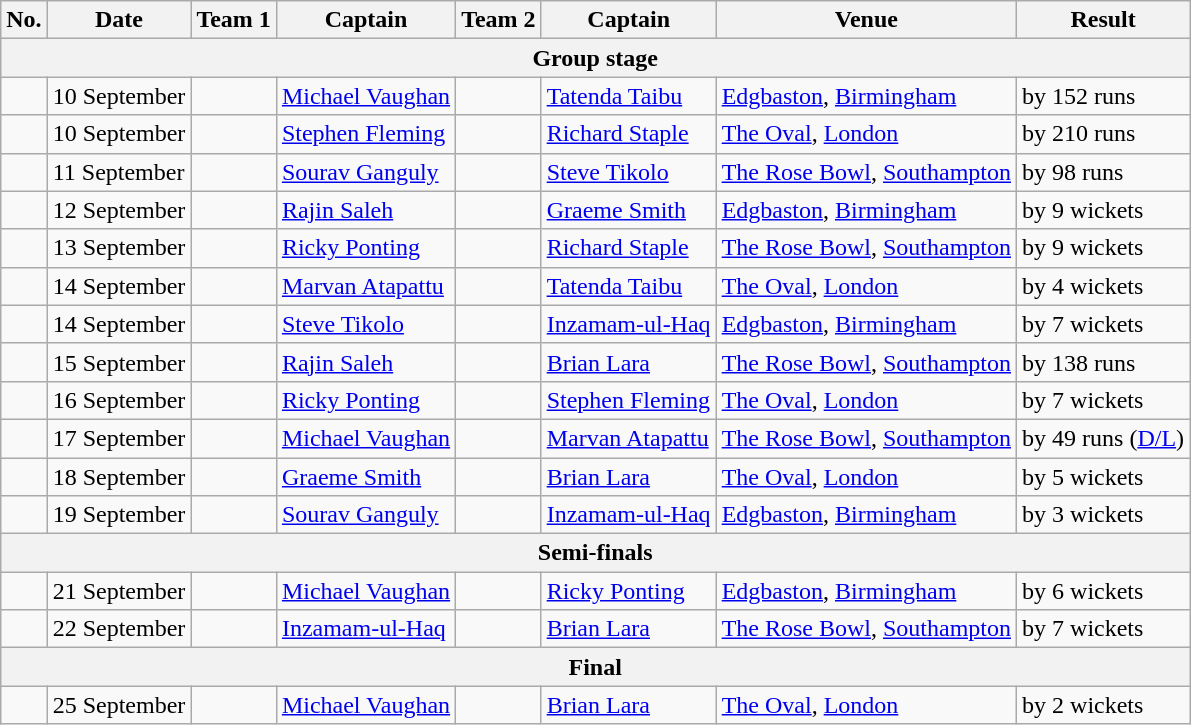<table class="wikitable">
<tr>
<th>No.</th>
<th>Date</th>
<th>Team 1</th>
<th>Captain</th>
<th>Team 2</th>
<th>Captain</th>
<th>Venue</th>
<th>Result</th>
</tr>
<tr>
<th colspan="8">Group stage</th>
</tr>
<tr>
<td></td>
<td>10 September</td>
<td></td>
<td><a href='#'>Michael Vaughan</a></td>
<td></td>
<td><a href='#'>Tatenda Taibu</a></td>
<td><a href='#'>Edgbaston</a>, <a href='#'>Birmingham</a></td>
<td> by 152 runs</td>
</tr>
<tr>
<td></td>
<td>10 September</td>
<td></td>
<td><a href='#'>Stephen Fleming</a></td>
<td></td>
<td><a href='#'>Richard Staple</a></td>
<td><a href='#'>The Oval</a>, <a href='#'>London</a></td>
<td> by 210 runs</td>
</tr>
<tr>
<td></td>
<td>11 September</td>
<td></td>
<td><a href='#'>Sourav Ganguly</a></td>
<td></td>
<td><a href='#'>Steve Tikolo</a></td>
<td><a href='#'>The Rose Bowl</a>, <a href='#'>Southampton</a></td>
<td> by 98 runs</td>
</tr>
<tr>
<td></td>
<td>12 September</td>
<td></td>
<td><a href='#'>Rajin Saleh</a></td>
<td></td>
<td><a href='#'>Graeme Smith</a></td>
<td><a href='#'>Edgbaston</a>, <a href='#'>Birmingham</a></td>
<td> by 9 wickets</td>
</tr>
<tr>
<td></td>
<td>13 September</td>
<td></td>
<td><a href='#'>Ricky Ponting</a></td>
<td></td>
<td><a href='#'>Richard Staple</a></td>
<td><a href='#'>The Rose Bowl</a>, <a href='#'>Southampton</a></td>
<td> by 9 wickets</td>
</tr>
<tr>
<td></td>
<td>14 September</td>
<td></td>
<td><a href='#'>Marvan Atapattu</a></td>
<td></td>
<td><a href='#'>Tatenda Taibu</a></td>
<td><a href='#'>The Oval</a>, <a href='#'>London</a></td>
<td> by 4 wickets</td>
</tr>
<tr>
<td></td>
<td>14 September</td>
<td></td>
<td><a href='#'>Steve Tikolo</a></td>
<td></td>
<td><a href='#'>Inzamam-ul-Haq</a></td>
<td><a href='#'>Edgbaston</a>, <a href='#'>Birmingham</a></td>
<td> by 7 wickets</td>
</tr>
<tr>
<td></td>
<td>15 September</td>
<td></td>
<td><a href='#'>Rajin Saleh</a></td>
<td></td>
<td><a href='#'>Brian Lara</a></td>
<td><a href='#'>The Rose Bowl</a>, <a href='#'>Southampton</a></td>
<td> by 138 runs</td>
</tr>
<tr>
<td></td>
<td>16 September</td>
<td></td>
<td><a href='#'>Ricky Ponting</a></td>
<td></td>
<td><a href='#'>Stephen Fleming</a></td>
<td><a href='#'>The Oval</a>, <a href='#'>London</a></td>
<td> by 7 wickets</td>
</tr>
<tr>
<td></td>
<td>17 September</td>
<td></td>
<td><a href='#'>Michael Vaughan</a></td>
<td></td>
<td><a href='#'>Marvan Atapattu</a></td>
<td><a href='#'>The Rose Bowl</a>, <a href='#'>Southampton</a></td>
<td> by 49 runs (<a href='#'>D/L</a>)</td>
</tr>
<tr>
<td></td>
<td>18 September</td>
<td></td>
<td><a href='#'>Graeme Smith</a></td>
<td></td>
<td><a href='#'>Brian Lara</a></td>
<td><a href='#'>The Oval</a>, <a href='#'>London</a></td>
<td> by 5 wickets</td>
</tr>
<tr>
<td></td>
<td>19 September</td>
<td></td>
<td><a href='#'>Sourav Ganguly</a></td>
<td></td>
<td><a href='#'>Inzamam-ul-Haq</a></td>
<td><a href='#'>Edgbaston</a>, <a href='#'>Birmingham</a></td>
<td> by 3 wickets</td>
</tr>
<tr>
<th colspan="8">Semi-finals</th>
</tr>
<tr>
<td></td>
<td>21 September</td>
<td></td>
<td><a href='#'>Michael Vaughan</a></td>
<td></td>
<td><a href='#'>Ricky Ponting</a></td>
<td><a href='#'>Edgbaston</a>, <a href='#'>Birmingham</a></td>
<td> by 6 wickets</td>
</tr>
<tr>
<td></td>
<td>22 September</td>
<td></td>
<td><a href='#'>Inzamam-ul-Haq</a></td>
<td></td>
<td><a href='#'>Brian Lara</a></td>
<td><a href='#'>The Rose Bowl</a>, <a href='#'>Southampton</a></td>
<td> by 7 wickets</td>
</tr>
<tr>
<th colspan="8">Final</th>
</tr>
<tr>
<td></td>
<td>25 September</td>
<td></td>
<td><a href='#'>Michael Vaughan</a></td>
<td></td>
<td><a href='#'>Brian Lara</a></td>
<td><a href='#'>The Oval</a>, <a href='#'>London</a></td>
<td> by 2 wickets</td>
</tr>
</table>
